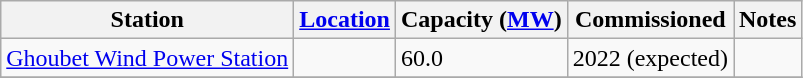<table class="wikitable sortable">
<tr>
<th>Station</th>
<th><a href='#'>Location</a></th>
<th>Capacity (<a href='#'>MW</a>)</th>
<th>Commissioned</th>
<th>Notes</th>
</tr>
<tr>
<td><a href='#'>Ghoubet Wind Power Station</a></td>
<td></td>
<td>60.0</td>
<td>2022 (expected)</td>
<td></td>
</tr>
<tr>
</tr>
</table>
